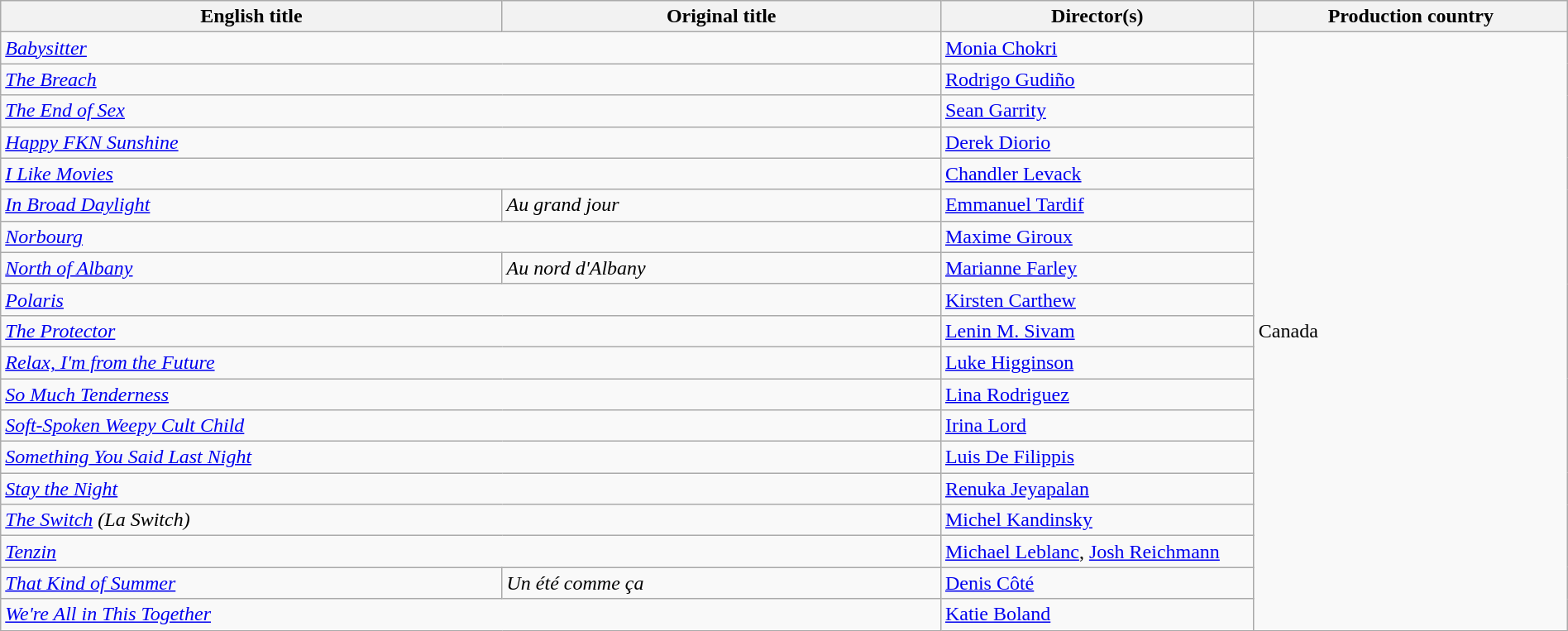<table class="wikitable" width=100%>
<tr>
<th scope="col" width="32%">English title</th>
<th scope="col" width="28%">Original title</th>
<th scope="col" width="20%">Director(s)</th>
<th scope="col" width="20%">Production country</th>
</tr>
<tr>
<td colspan=2><em><a href='#'>Babysitter</a></em></td>
<td><a href='#'>Monia Chokri</a></td>
<td rowspan=19>Canada</td>
</tr>
<tr>
<td colspan=2><em><a href='#'>The Breach</a></em></td>
<td><a href='#'>Rodrigo Gudiño</a></td>
</tr>
<tr>
<td colspan=2><em><a href='#'>The End of Sex</a></em></td>
<td><a href='#'>Sean Garrity</a></td>
</tr>
<tr>
<td colspan=2><em><a href='#'>Happy FKN Sunshine</a></em></td>
<td><a href='#'>Derek Diorio</a></td>
</tr>
<tr>
<td colspan=2><em><a href='#'>I Like Movies</a></em></td>
<td><a href='#'>Chandler Levack</a></td>
</tr>
<tr>
<td><em><a href='#'>In Broad Daylight</a></em></td>
<td><em>Au grand jour</em></td>
<td><a href='#'>Emmanuel Tardif</a></td>
</tr>
<tr>
<td colspan=2><em><a href='#'>Norbourg</a></em></td>
<td><a href='#'>Maxime Giroux</a></td>
</tr>
<tr>
<td><em><a href='#'>North of Albany</a></em></td>
<td><em>Au nord d'Albany</em></td>
<td><a href='#'>Marianne Farley</a></td>
</tr>
<tr>
<td colspan=2><em><a href='#'>Polaris</a></em></td>
<td><a href='#'>Kirsten Carthew</a></td>
</tr>
<tr>
<td colspan=2><em><a href='#'>The Protector</a></em></td>
<td><a href='#'>Lenin M. Sivam</a></td>
</tr>
<tr>
<td colspan=2><em><a href='#'>Relax, I'm from the Future</a></em></td>
<td><a href='#'>Luke Higginson</a></td>
</tr>
<tr>
<td colspan=2><em><a href='#'>So Much Tenderness</a></em></td>
<td><a href='#'>Lina Rodriguez</a></td>
</tr>
<tr>
<td colspan=2><em><a href='#'>Soft-Spoken Weepy Cult Child</a></em></td>
<td><a href='#'>Irina Lord</a></td>
</tr>
<tr>
<td colspan=2><em><a href='#'>Something You Said Last Night</a></em></td>
<td><a href='#'>Luis De Filippis</a></td>
</tr>
<tr>
<td colspan=2><em><a href='#'>Stay the Night</a></em></td>
<td><a href='#'>Renuka Jeyapalan</a></td>
</tr>
<tr>
<td colspan=2><em><a href='#'>The Switch</a> (La Switch)</em></td>
<td><a href='#'>Michel Kandinsky</a></td>
</tr>
<tr>
<td colspan=2><em><a href='#'>Tenzin</a></em></td>
<td><a href='#'>Michael Leblanc</a>, <a href='#'>Josh Reichmann</a></td>
</tr>
<tr>
<td><em><a href='#'>That Kind of Summer</a></em></td>
<td><em>Un été comme ça</em></td>
<td><a href='#'>Denis Côté</a></td>
</tr>
<tr>
<td colspan=2><em><a href='#'>We're All in This Together</a></em></td>
<td><a href='#'>Katie Boland</a></td>
</tr>
</table>
